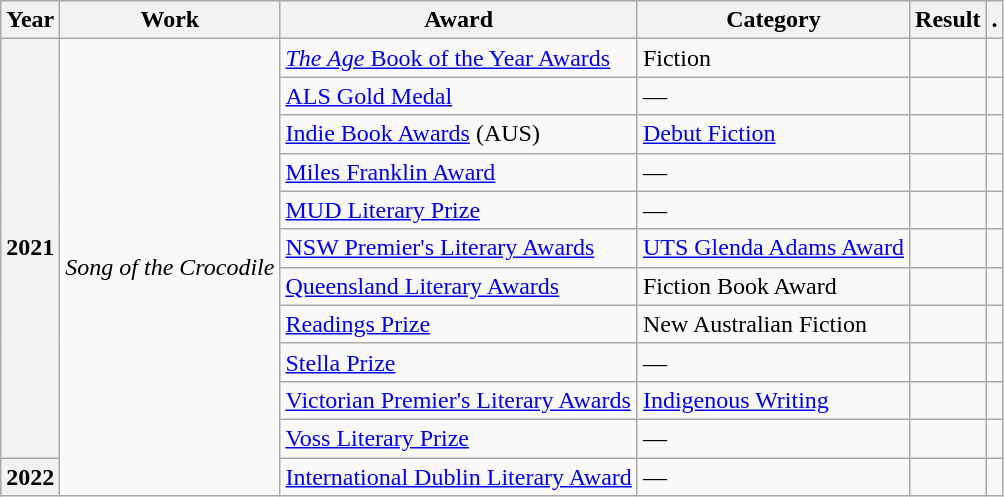<table class="wikitable sortable">
<tr>
<th>Year</th>
<th>Work</th>
<th>Award</th>
<th>Category</th>
<th>Result</th>
<th>.</th>
</tr>
<tr>
<th rowspan="11">2021</th>
<td rowspan="12"><em>Song of the Crocodile</em></td>
<td><a href='#'><em>The Age</em> Book of the Year Awards</a></td>
<td>Fiction</td>
<td></td>
<td></td>
</tr>
<tr>
<td><a href='#'>ALS Gold Medal</a></td>
<td>—</td>
<td></td>
<td></td>
</tr>
<tr>
<td><a href='#'>Indie Book Awards</a> (AUS)</td>
<td><a href='#'>Debut Fiction</a></td>
<td></td>
<td></td>
</tr>
<tr>
<td><a href='#'>Miles Franklin Award</a></td>
<td>—</td>
<td></td>
<td></td>
</tr>
<tr>
<td><a href='#'>MUD Literary Prize</a></td>
<td>—</td>
<td></td>
<td></td>
</tr>
<tr>
<td><a href='#'>NSW Premier's Literary Awards</a></td>
<td><a href='#'>UTS Glenda Adams Award</a></td>
<td></td>
<td></td>
</tr>
<tr>
<td><a href='#'>Queensland Literary Awards</a></td>
<td>Fiction Book Award</td>
<td></td>
<td></td>
</tr>
<tr>
<td><a href='#'>Readings Prize</a></td>
<td>New Australian Fiction</td>
<td></td>
<td></td>
</tr>
<tr>
<td><a href='#'>Stella Prize</a></td>
<td>—</td>
<td></td>
<td><strong></strong></td>
</tr>
<tr>
<td><a href='#'>Victorian Premier's Literary Awards</a></td>
<td><a href='#'>Indigenous Writing</a></td>
<td></td>
<td></td>
</tr>
<tr>
<td><a href='#'>Voss Literary Prize</a></td>
<td>—</td>
<td></td>
<td></td>
</tr>
<tr>
<th>2022</th>
<td><a href='#'>International Dublin Literary Award</a></td>
<td>—</td>
<td></td>
<td></td>
</tr>
</table>
